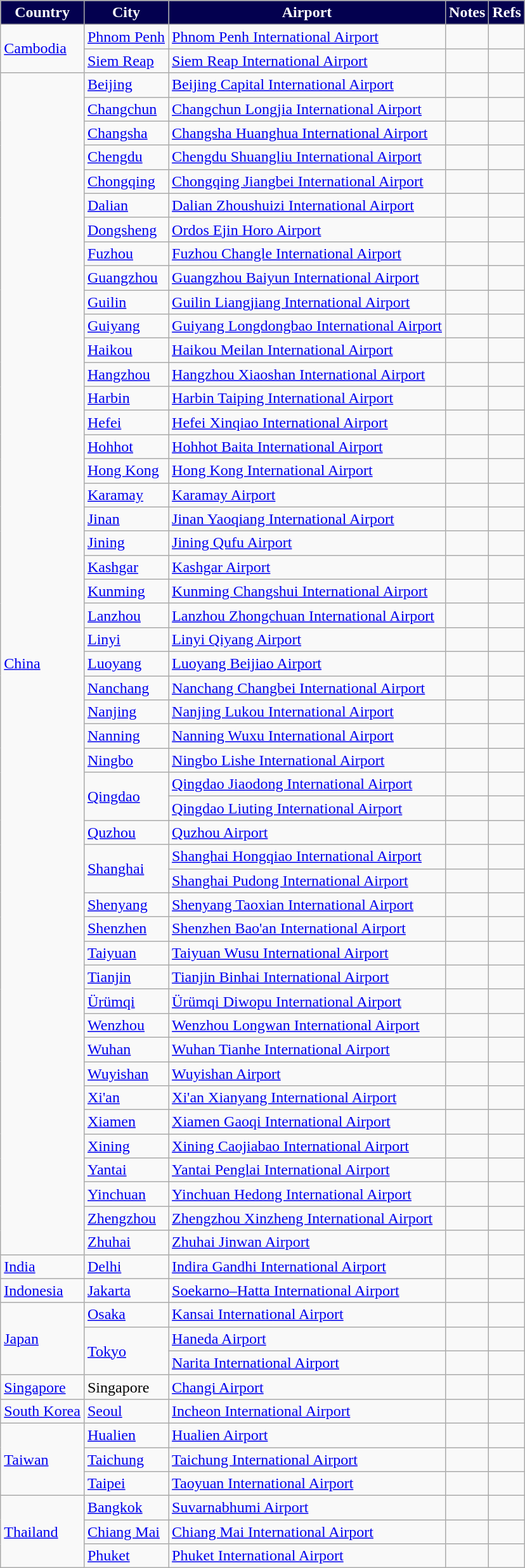<table class="wikitable sortable collapsible collapsed">
<tr>
<th style="background:#03004f;color: white;">Country</th>
<th style="background:#03004f;color: white;">City</th>
<th style="background:#03004f;color: white;">Airport</th>
<th style="background:#03004f;color: white;">Notes</th>
<th style="background:#03004f;color: white;">Refs</th>
</tr>
<tr>
<td rowspan="2"><a href='#'>Cambodia</a></td>
<td><a href='#'>Phnom Penh</a></td>
<td><a href='#'>Phnom Penh International Airport</a></td>
<td align=center></td>
<td align=center></td>
</tr>
<tr>
<td><a href='#'>Siem Reap</a></td>
<td><a href='#'>Siem Reap International Airport</a></td>
<td></td>
<td align=center></td>
</tr>
<tr>
<td rowspan="49"><a href='#'>China</a></td>
<td><a href='#'>Beijing</a></td>
<td><a href='#'>Beijing Capital International Airport</a></td>
<td align=center></td>
<td align=center></td>
</tr>
<tr>
<td><a href='#'>Changchun</a></td>
<td><a href='#'>Changchun Longjia International Airport</a></td>
<td align=center></td>
<td align=center></td>
</tr>
<tr>
<td><a href='#'>Changsha</a></td>
<td><a href='#'>Changsha Huanghua International Airport</a></td>
<td align=center></td>
<td align=center></td>
</tr>
<tr>
<td><a href='#'>Chengdu</a></td>
<td><a href='#'>Chengdu Shuangliu International Airport</a></td>
<td align=center></td>
<td align=center></td>
</tr>
<tr>
<td><a href='#'>Chongqing</a></td>
<td><a href='#'>Chongqing Jiangbei International Airport</a></td>
<td align=center></td>
<td align=center></td>
</tr>
<tr>
<td><a href='#'>Dalian</a></td>
<td><a href='#'>Dalian Zhoushuizi International Airport</a></td>
<td align=center></td>
<td align=center></td>
</tr>
<tr>
<td><a href='#'>Dongsheng</a></td>
<td><a href='#'>Ordos Ejin Horo Airport</a></td>
<td align=center></td>
<td align=center></td>
</tr>
<tr>
<td><a href='#'>Fuzhou</a></td>
<td><a href='#'>Fuzhou Changle International Airport</a></td>
<td align=center></td>
<td align=center></td>
</tr>
<tr>
<td><a href='#'>Guangzhou</a></td>
<td><a href='#'>Guangzhou Baiyun International Airport</a></td>
<td align=center></td>
<td align=center></td>
</tr>
<tr>
<td><a href='#'>Guilin</a></td>
<td><a href='#'>Guilin Liangjiang International Airport</a></td>
<td align=center></td>
<td align=center></td>
</tr>
<tr>
<td><a href='#'>Guiyang</a></td>
<td><a href='#'>Guiyang Longdongbao International Airport</a></td>
<td align=center></td>
<td align=center></td>
</tr>
<tr>
<td><a href='#'>Haikou</a></td>
<td><a href='#'>Haikou Meilan International Airport</a></td>
<td align=center></td>
<td align=center></td>
</tr>
<tr>
<td><a href='#'>Hangzhou</a></td>
<td><a href='#'>Hangzhou Xiaoshan International Airport</a></td>
<td align=center></td>
<td align=center></td>
</tr>
<tr>
<td><a href='#'>Harbin</a></td>
<td><a href='#'>Harbin Taiping International Airport</a></td>
<td align=center></td>
<td align=center></td>
</tr>
<tr>
<td><a href='#'>Hefei</a></td>
<td><a href='#'>Hefei Xinqiao International Airport</a></td>
<td align=center></td>
<td align=center></td>
</tr>
<tr>
<td><a href='#'>Hohhot</a></td>
<td><a href='#'>Hohhot Baita International Airport</a></td>
<td align=center></td>
<td align=center></td>
</tr>
<tr>
<td><a href='#'>Hong Kong</a></td>
<td><a href='#'>Hong Kong International Airport</a></td>
<td align=center></td>
<td align=center></td>
</tr>
<tr>
<td><a href='#'>Karamay</a></td>
<td><a href='#'>Karamay Airport</a></td>
<td align=center></td>
<td align=center></td>
</tr>
<tr>
<td><a href='#'>Jinan</a></td>
<td><a href='#'>Jinan Yaoqiang International Airport</a></td>
<td></td>
<td align=center></td>
</tr>
<tr>
<td><a href='#'>Jining</a></td>
<td><a href='#'>Jining Qufu Airport</a></td>
<td align=center></td>
<td align=center></td>
</tr>
<tr>
<td><a href='#'>Kashgar</a></td>
<td><a href='#'>Kashgar Airport</a></td>
<td align=center></td>
<td align=center></td>
</tr>
<tr>
<td><a href='#'>Kunming</a></td>
<td><a href='#'>Kunming Changshui International Airport</a></td>
<td align=center></td>
<td align=center></td>
</tr>
<tr>
<td><a href='#'>Lanzhou</a></td>
<td><a href='#'>Lanzhou Zhongchuan International Airport</a></td>
<td align=center></td>
<td align=center></td>
</tr>
<tr>
<td><a href='#'>Linyi</a></td>
<td><a href='#'>Linyi Qiyang Airport</a></td>
<td align=center></td>
<td align=center></td>
</tr>
<tr>
<td><a href='#'>Luoyang</a></td>
<td><a href='#'>Luoyang Beijiao Airport</a></td>
<td align=center></td>
<td align=center></td>
</tr>
<tr>
<td><a href='#'>Nanchang</a></td>
<td><a href='#'>Nanchang Changbei International Airport</a></td>
<td align=center></td>
<td align=center></td>
</tr>
<tr>
<td><a href='#'>Nanjing</a></td>
<td><a href='#'>Nanjing Lukou International Airport</a></td>
<td align=center></td>
<td align=center></td>
</tr>
<tr>
<td><a href='#'>Nanning</a></td>
<td><a href='#'>Nanning Wuxu International Airport</a></td>
<td align=center></td>
<td align=center></td>
</tr>
<tr>
<td><a href='#'>Ningbo</a></td>
<td><a href='#'>Ningbo Lishe International Airport</a></td>
<td align=center></td>
<td align=center></td>
</tr>
<tr>
<td rowspan="2"><a href='#'>Qingdao</a></td>
<td><a href='#'>Qingdao Jiaodong International Airport</a></td>
<td></td>
<td align=center></td>
</tr>
<tr>
<td><a href='#'>Qingdao Liuting International Airport</a></td>
<td></td>
<td align=center></td>
</tr>
<tr>
<td><a href='#'>Quzhou</a></td>
<td><a href='#'>Quzhou Airport</a></td>
<td align=center></td>
<td align=center></td>
</tr>
<tr>
<td rowspan=2><a href='#'>Shanghai</a></td>
<td><a href='#'>Shanghai Hongqiao International Airport</a></td>
<td align=center></td>
<td align=center></td>
</tr>
<tr>
<td><a href='#'>Shanghai Pudong International Airport</a></td>
<td align=center></td>
<td align=center></td>
</tr>
<tr>
<td><a href='#'>Shenyang</a></td>
<td><a href='#'>Shenyang Taoxian International Airport</a></td>
<td align=center></td>
<td align=center></td>
</tr>
<tr>
<td><a href='#'>Shenzhen</a></td>
<td><a href='#'>Shenzhen Bao'an International Airport</a></td>
<td align=center></td>
<td align=center></td>
</tr>
<tr>
<td><a href='#'>Taiyuan</a></td>
<td><a href='#'>Taiyuan Wusu International Airport</a></td>
<td align=center></td>
<td align=center></td>
</tr>
<tr>
<td><a href='#'>Tianjin</a></td>
<td><a href='#'>Tianjin Binhai International Airport</a></td>
<td align=center></td>
<td align=center></td>
</tr>
<tr>
<td><a href='#'>Ürümqi</a></td>
<td><a href='#'>Ürümqi Diwopu International Airport</a></td>
<td align=center></td>
<td align=center></td>
</tr>
<tr>
<td><a href='#'>Wenzhou</a></td>
<td><a href='#'>Wenzhou Longwan International Airport</a></td>
<td align=center></td>
<td align=center></td>
</tr>
<tr>
<td><a href='#'>Wuhan</a></td>
<td><a href='#'>Wuhan Tianhe International Airport</a></td>
<td align=center></td>
<td align=center></td>
</tr>
<tr>
<td><a href='#'>Wuyishan</a></td>
<td><a href='#'>Wuyishan Airport</a></td>
<td align=center></td>
<td align=center></td>
</tr>
<tr>
<td><a href='#'>Xi'an</a></td>
<td><a href='#'>Xi'an Xianyang International Airport</a></td>
<td align=center></td>
<td align=center></td>
</tr>
<tr>
<td><a href='#'>Xiamen</a></td>
<td><a href='#'>Xiamen Gaoqi International Airport</a></td>
<td align=center></td>
<td align=center></td>
</tr>
<tr>
<td><a href='#'>Xining</a></td>
<td><a href='#'>Xining Caojiabao International Airport</a></td>
<td align=center></td>
<td align=center></td>
</tr>
<tr>
<td><a href='#'>Yantai</a></td>
<td><a href='#'>Yantai Penglai International Airport</a></td>
<td></td>
<td align=center></td>
</tr>
<tr>
<td><a href='#'>Yinchuan</a></td>
<td><a href='#'>Yinchuan Hedong International Airport</a></td>
<td align=center></td>
<td align=center></td>
</tr>
<tr>
<td><a href='#'>Zhengzhou</a></td>
<td><a href='#'>Zhengzhou Xinzheng International Airport</a></td>
<td align=center></td>
<td align=center></td>
</tr>
<tr>
<td><a href='#'>Zhuhai</a></td>
<td><a href='#'>Zhuhai Jinwan Airport</a></td>
<td align=center></td>
<td align=center></td>
</tr>
<tr>
<td><a href='#'>India</a></td>
<td><a href='#'>Delhi</a></td>
<td><a href='#'>Indira Gandhi International Airport</a></td>
<td align=center></td>
<td align=center></td>
</tr>
<tr>
<td><a href='#'>Indonesia</a></td>
<td><a href='#'>Jakarta</a></td>
<td><a href='#'>Soekarno–Hatta International Airport</a></td>
<td align=center></td>
<td align=center></td>
</tr>
<tr>
<td rowspan=3><a href='#'>Japan</a></td>
<td><a href='#'>Osaka</a></td>
<td><a href='#'>Kansai International Airport</a></td>
<td align=center></td>
<td align=center></td>
</tr>
<tr>
<td rowspan=2><a href='#'>Tokyo</a></td>
<td><a href='#'>Haneda Airport</a></td>
<td align=center></td>
<td align=center></td>
</tr>
<tr>
<td><a href='#'>Narita International Airport</a></td>
<td align=center></td>
<td align=center></td>
</tr>
<tr>
<td><a href='#'>Singapore</a></td>
<td>Singapore</td>
<td><a href='#'>Changi Airport</a></td>
<td align=center></td>
<td align=center></td>
</tr>
<tr>
<td><a href='#'>South Korea</a></td>
<td><a href='#'>Seoul</a></td>
<td><a href='#'>Incheon International Airport</a></td>
<td align=center></td>
<td align=center></td>
</tr>
<tr>
<td rowspan="3"><a href='#'>Taiwan</a></td>
<td><a href='#'>Hualien</a></td>
<td><a href='#'>Hualien Airport</a></td>
<td></td>
<td align=center></td>
</tr>
<tr>
<td><a href='#'>Taichung</a></td>
<td><a href='#'>Taichung International Airport</a></td>
<td></td>
<td align=center></td>
</tr>
<tr>
<td><a href='#'>Taipei</a></td>
<td><a href='#'>Taoyuan International Airport</a></td>
<td align=center></td>
<td align=center></td>
</tr>
<tr>
<td rowspan="3"><a href='#'>Thailand</a></td>
<td><a href='#'>Bangkok</a></td>
<td><a href='#'>Suvarnabhumi Airport</a></td>
<td align=center></td>
<td align=center></td>
</tr>
<tr>
<td><a href='#'>Chiang Mai</a></td>
<td><a href='#'>Chiang Mai International Airport</a></td>
<td align=center></td>
<td align=center></td>
</tr>
<tr>
<td><a href='#'>Phuket</a></td>
<td><a href='#'>Phuket International Airport</a></td>
<td align=center></td>
<td align=center></td>
</tr>
</table>
